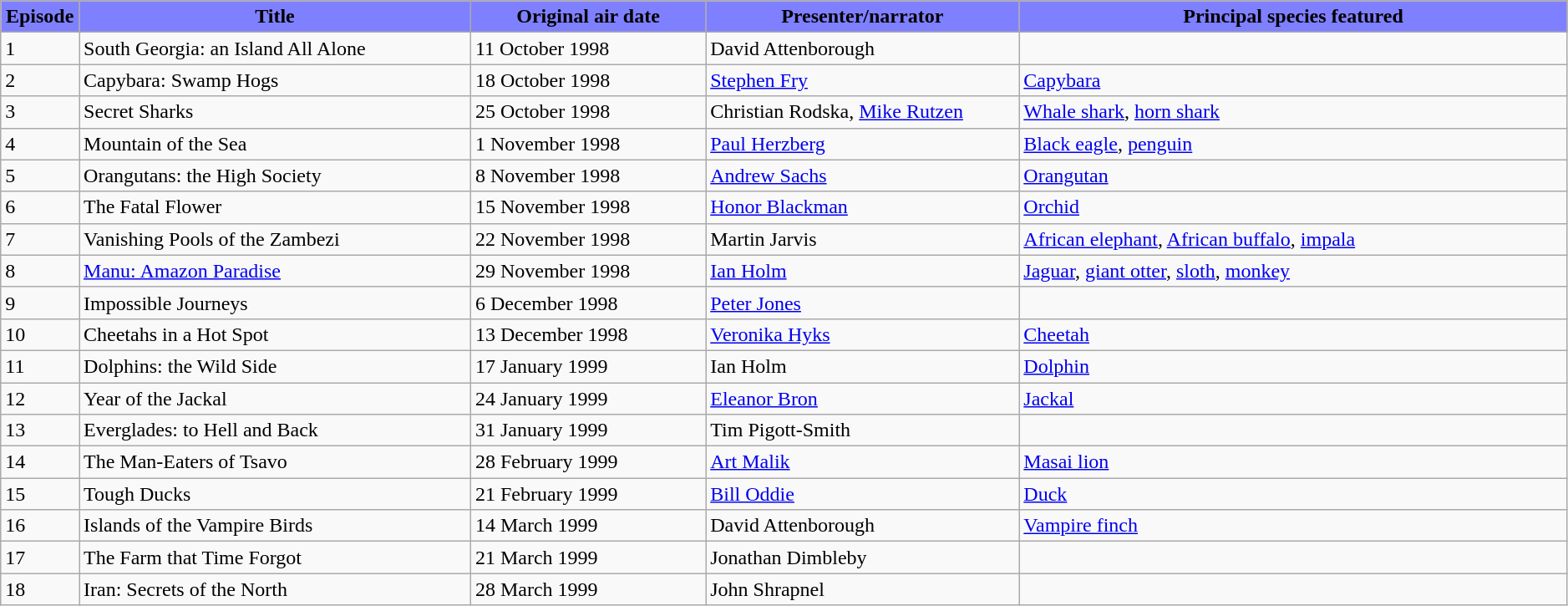<table class="wikitable plainrowheaders" width=99%>
<tr style="background:#fdd";>
<th style="background-color: #7F80FF" width="5%">Episode</th>
<th style="background-color: #7F80FF" width="25%">Title</th>
<th style="background-color: #7F80FF" width="15%">Original air date</th>
<th style="background-color: #7F80FF" width="20%">Presenter/narrator</th>
<th style="background-color: #7F80FF" width="35%">Principal species featured</th>
</tr>
<tr>
<td>1</td>
<td>South Georgia: an Island All Alone</td>
<td>11 October 1998</td>
<td>David Attenborough</td>
<td></td>
</tr>
<tr>
<td>2</td>
<td>Capybara: Swamp Hogs</td>
<td>18 October 1998</td>
<td><a href='#'>Stephen Fry</a></td>
<td><a href='#'>Capybara</a></td>
</tr>
<tr>
<td>3</td>
<td>Secret Sharks</td>
<td>25 October 1998</td>
<td>Christian Rodska, <a href='#'>Mike Rutzen</a></td>
<td><a href='#'>Whale shark</a>, <a href='#'>horn shark</a></td>
</tr>
<tr>
<td>4</td>
<td>Mountain of the Sea</td>
<td>1 November 1998</td>
<td><a href='#'>Paul Herzberg</a></td>
<td><a href='#'>Black eagle</a>, <a href='#'>penguin</a></td>
</tr>
<tr>
<td>5</td>
<td>Orangutans: the High Society</td>
<td>8 November 1998</td>
<td><a href='#'>Andrew Sachs</a></td>
<td><a href='#'>Orangutan</a></td>
</tr>
<tr>
<td>6</td>
<td>The Fatal Flower</td>
<td>15 November 1998</td>
<td><a href='#'>Honor Blackman</a></td>
<td><a href='#'>Orchid</a></td>
</tr>
<tr>
<td>7</td>
<td>Vanishing Pools of the Zambezi</td>
<td>22 November 1998</td>
<td>Martin Jarvis</td>
<td><a href='#'>African elephant</a>, <a href='#'>African buffalo</a>, <a href='#'>impala</a></td>
</tr>
<tr>
<td>8</td>
<td><a href='#'>Manu: Amazon Paradise</a></td>
<td>29 November 1998</td>
<td><a href='#'>Ian Holm</a></td>
<td><a href='#'>Jaguar</a>, <a href='#'>giant otter</a>, <a href='#'>sloth</a>, <a href='#'>monkey</a></td>
</tr>
<tr>
<td>9</td>
<td>Impossible Journeys</td>
<td>6 December 1998</td>
<td><a href='#'>Peter Jones</a></td>
<td></td>
</tr>
<tr>
<td>10</td>
<td>Cheetahs in a Hot Spot</td>
<td>13 December 1998</td>
<td><a href='#'>Veronika Hyks</a></td>
<td><a href='#'>Cheetah</a></td>
</tr>
<tr>
<td>11</td>
<td>Dolphins: the Wild Side</td>
<td>17 January 1999</td>
<td>Ian Holm</td>
<td><a href='#'>Dolphin</a></td>
</tr>
<tr>
<td>12</td>
<td>Year of the Jackal</td>
<td>24 January 1999</td>
<td><a href='#'>Eleanor Bron</a></td>
<td><a href='#'>Jackal</a></td>
</tr>
<tr>
<td>13</td>
<td>Everglades: to Hell and Back</td>
<td>31 January 1999</td>
<td>Tim Pigott-Smith</td>
<td></td>
</tr>
<tr>
<td>14</td>
<td>The Man-Eaters of Tsavo</td>
<td>28 February 1999</td>
<td><a href='#'>Art Malik</a></td>
<td><a href='#'>Masai lion</a></td>
</tr>
<tr>
<td>15</td>
<td>Tough Ducks</td>
<td>21 February 1999</td>
<td><a href='#'>Bill Oddie</a></td>
<td><a href='#'>Duck</a></td>
</tr>
<tr>
<td>16</td>
<td>Islands of the Vampire Birds</td>
<td>14 March 1999</td>
<td>David Attenborough</td>
<td><a href='#'>Vampire finch</a></td>
</tr>
<tr>
<td>17</td>
<td>The Farm that Time Forgot</td>
<td>21 March 1999</td>
<td>Jonathan Dimbleby</td>
<td></td>
</tr>
<tr>
<td>18</td>
<td>Iran: Secrets of the North</td>
<td>28 March 1999</td>
<td>John Shrapnel</td>
<td></td>
</tr>
</table>
